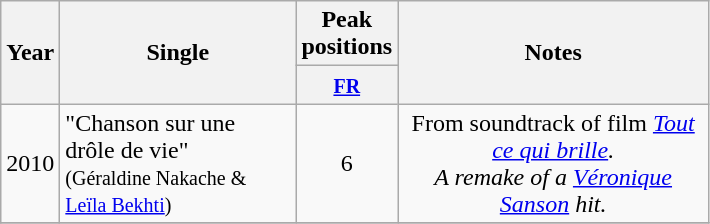<table class="wikitable">
<tr>
<th align="center" rowspan="2" width="10">Year</th>
<th align="center" rowspan="2" width="150">Single</th>
<th align="center" colspan="1">Peak positions</th>
<th align="center" rowspan="2" width="200">Notes</th>
</tr>
<tr>
<th width="20"><small><a href='#'>FR</a></small><br></th>
</tr>
<tr>
<td align="center" rowspan="1">2010</td>
<td>"Chanson sur une drôle de vie" <br><small>(Géraldine Nakache & <a href='#'>Leïla Bekhti</a>)</small></td>
<td align="center">6</td>
<td align="center" rowspan="1">From soundtrack of film <em><a href='#'>Tout ce qui brille</a>.<br> A remake of a <a href='#'>Véronique Sanson</a> hit.</td>
</tr>
<tr>
</tr>
</table>
